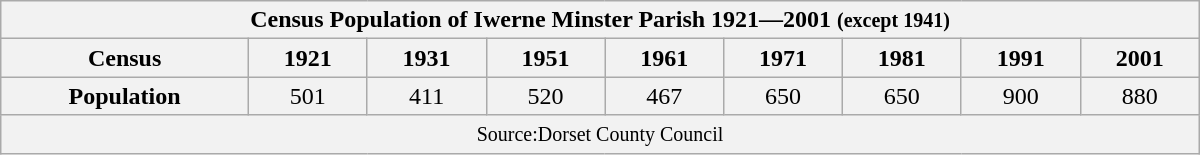<table class="wikitable" style="width:800px;">
<tr>
<th colspan= "15" style="background:; color:"><span>Census Population of Iwerne Minster Parish 1921—2001 <small>(except 1941)</small></span></th>
</tr>
<tr style="text-align:center;">
<th style="background:; color: height:15px;">Census</th>
<th style="background:;">1921</th>
<th style="background:;">1931</th>
<th style="background:;">1951</th>
<th style="background:;">1961</th>
<th style="background:;">1971</th>
<th style="background:;">1981</th>
<th style="background:;">1991</th>
<th style="background:;">2001</th>
</tr>
<tr style="text-align:center;">
<th style="background:; color: height:15px;">Population</th>
<td style="background:#F2F2F2;">501</td>
<td style="background:#F2F2F2;">411</td>
<td style="background:#F2F2F2;">520</td>
<td style="background:#F2F2F2;">467</td>
<td style="background:#F2F2F2;">650</td>
<td style="background:#F2F2F2;">650</td>
<td style="background:#F2F2F2;">900</td>
<td style="background:#F2F2F2;">880</td>
</tr>
<tr style="text-align:center;">
<td colspan="15" style="background:#F2F2F2; color: text-align:center;"><small>Source:Dorset County Council</small></td>
</tr>
</table>
